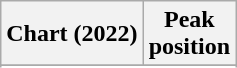<table class="wikitable sortable plainrowheaders" style="text-align:center">
<tr>
<th scope="col">Chart (2022)</th>
<th scope="col">Peak<br>position</th>
</tr>
<tr>
</tr>
<tr>
</tr>
<tr>
</tr>
<tr>
</tr>
</table>
